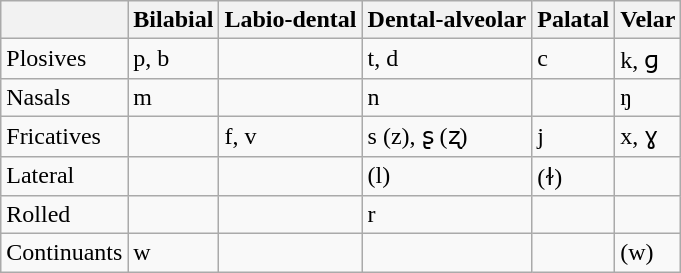<table class="wikitable">
<tr>
<th></th>
<th>Bilabial</th>
<th>Labio-dental</th>
<th>Dental-alveolar</th>
<th>Palatal</th>
<th>Velar</th>
</tr>
<tr>
<td>Plosives</td>
<td>p, b</td>
<td></td>
<td>t, d</td>
<td>c</td>
<td>k, ɡ</td>
</tr>
<tr>
<td>Nasals</td>
<td>m</td>
<td></td>
<td>n</td>
<td></td>
<td>ŋ</td>
</tr>
<tr>
<td>Fricatives</td>
<td></td>
<td>f, v</td>
<td>s (z), ʂ (ʐ)</td>
<td>j</td>
<td>x, ɣ</td>
</tr>
<tr>
<td>Lateral</td>
<td></td>
<td></td>
<td>(l)</td>
<td>(ɫ)</td>
<td></td>
</tr>
<tr>
<td>Rolled</td>
<td></td>
<td></td>
<td>r</td>
<td></td>
<td></td>
</tr>
<tr>
<td>Continuants</td>
<td>w</td>
<td></td>
<td></td>
<td></td>
<td>(w)</td>
</tr>
</table>
